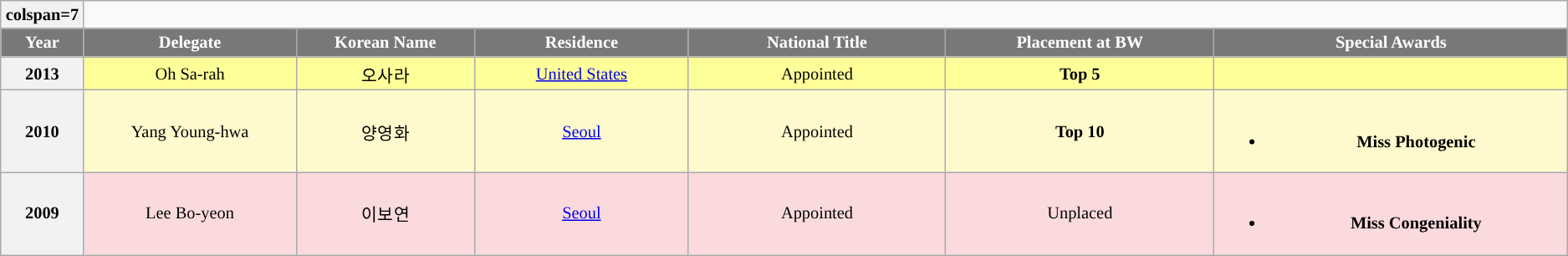<table class="wikitable sortable" style="font-size: 85%; text-align:center">
<tr>
<th>colspan=7 </th>
</tr>
<tr>
<th width="60" style="background-color:#787878;color:#FFFFFF;">Year</th>
<th width="180" style="background-color:#787878;color:#FFFFFF;">Delegate</th>
<th width="150" style="background-color:#787878;color:#FFFFFF;">Korean Name</th>
<th width="180" style="background-color:#787878;color:#FFFFFF;">Residence</th>
<th width="220" style="background-color:#787878;color:#FFFFFF;">National Title</th>
<th width="230" style="background-color:#787878;color:#FFFFFF;">Placement at BW</th>
<th width="300" style="background-color:#787878;color:#FFFFFF;">Special Awards</th>
</tr>
<tr style="background-color:#FFFF99;">
<th>2013</th>
<td>Oh Sa-rah</td>
<td>오사라</td>
<td><a href='#'>United States</a></td>
<td>Appointed</td>
<td><strong>Top 5</strong></td>
<td></td>
</tr>
<tr style="background-color:#FFFACD;">
<th>2010</th>
<td>Yang Young-hwa</td>
<td>양영화</td>
<td><a href='#'>Seoul</a></td>
<td>Appointed</td>
<td><strong>Top 10</strong></td>
<td><br><ul><li><strong>Miss Photogenic</strong></li></ul></td>
</tr>
<tr style="background-color:#FADADD;: bold">
<th>2009</th>
<td>Lee Bo-yeon</td>
<td>이보연</td>
<td><a href='#'>Seoul</a></td>
<td>Appointed</td>
<td>Unplaced</td>
<td><br><ul><li><strong>Miss Congeniality</strong></li></ul></td>
</tr>
</table>
